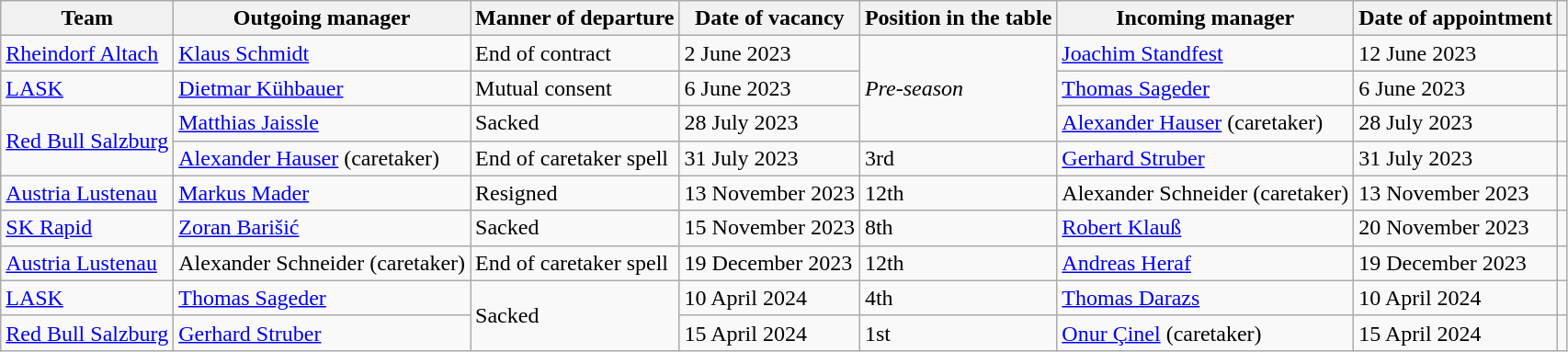<table class="wikitable sortable">
<tr>
<th>Team</th>
<th>Outgoing manager</th>
<th>Manner of departure</th>
<th>Date of vacancy</th>
<th>Position in the table</th>
<th>Incoming manager</th>
<th>Date of appointment</th>
<th></th>
</tr>
<tr>
<td><a href='#'>Rheindorf Altach</a></td>
<td align="left"> <a href='#'>Klaus Schmidt</a></td>
<td>End of contract</td>
<td>2 June 2023</td>
<td rowspan="3"><em>Pre-season</em></td>
<td align="left"> <a href='#'>Joachim Standfest</a></td>
<td>12 June 2023</td>
<td align="center"></td>
</tr>
<tr>
<td><a href='#'>LASK</a></td>
<td align="left"> <a href='#'>Dietmar Kühbauer</a></td>
<td>Mutual consent</td>
<td>6 June 2023</td>
<td align="left"> <a href='#'>Thomas Sageder</a></td>
<td>6 June 2023</td>
<td></td>
</tr>
<tr>
<td rowspan="2"><a href='#'>Red Bull Salzburg</a></td>
<td align="left"> <a href='#'>Matthias Jaissle</a></td>
<td>Sacked</td>
<td>28 July 2023</td>
<td align="left">  <a href='#'>Alexander Hauser</a> (caretaker)</td>
<td>28 July 2023</td>
<td align="center"></td>
</tr>
<tr>
<td align="left">  <a href='#'>Alexander Hauser</a> (caretaker)</td>
<td>End of caretaker spell</td>
<td>31 July 2023</td>
<td>3rd</td>
<td align="left"> <a href='#'>Gerhard Struber</a></td>
<td>31 July 2023</td>
<td align="center"></td>
</tr>
<tr>
<td><a href='#'>Austria Lustenau</a></td>
<td align="left">  <a href='#'>Markus Mader</a></td>
<td>Resigned</td>
<td>13 November 2023</td>
<td>12th</td>
<td align="left"> Alexander Schneider (caretaker)</td>
<td>13 November 2023</td>
<td></td>
</tr>
<tr>
<td><a href='#'>SK Rapid</a></td>
<td align="left"> <a href='#'>Zoran Barišić</a></td>
<td>Sacked</td>
<td>15 November 2023</td>
<td>8th</td>
<td align="left"> <a href='#'>Robert Klauß</a></td>
<td>20 November 2023</td>
<td align="center"></td>
</tr>
<tr>
<td><a href='#'>Austria Lustenau</a></td>
<td align="left"> Alexander Schneider (caretaker)</td>
<td>End of caretaker spell</td>
<td>19 December 2023</td>
<td>12th</td>
<td align="left"> <a href='#'>Andreas Heraf</a></td>
<td>19 December 2023</td>
<td></td>
</tr>
<tr>
<td><a href='#'>LASK</a></td>
<td align="left"> <a href='#'>Thomas Sageder</a></td>
<td rowspan="2">Sacked</td>
<td>10 April 2024</td>
<td>4th</td>
<td align="left"> <a href='#'>Thomas Darazs</a></td>
<td>10 April 2024</td>
<td align="center"></td>
</tr>
<tr>
<td><a href='#'>Red Bull Salzburg</a></td>
<td align="left"> <a href='#'>Gerhard Struber</a></td>
<td>15 April 2024</td>
<td>1st</td>
<td align="left"> <a href='#'>Onur Çinel</a> (caretaker)</td>
<td>15 April 2024</td>
<td align="center"></td>
</tr>
</table>
